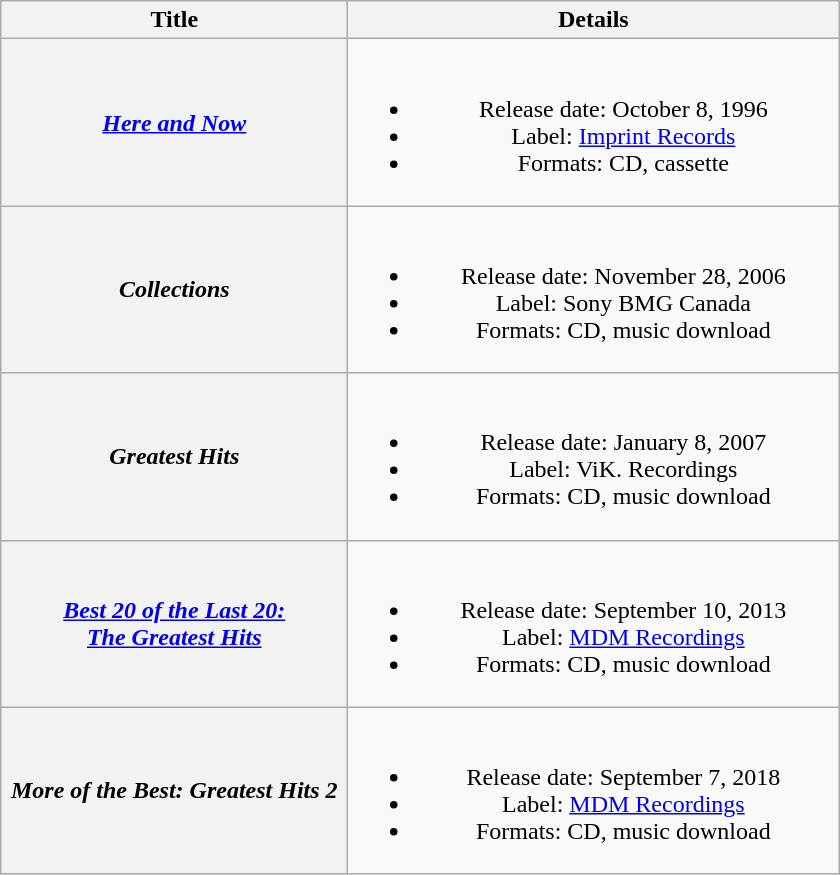<table class="wikitable plainrowheaders" style="text-align:center;">
<tr>
<th style="width:14em;">Title</th>
<th style="width:20em;">Details</th>
</tr>
<tr>
<th scope="row"><em><a href='#'>Here and Now</a></em></th>
<td><br><ul><li>Release date: October 8, 1996</li><li>Label: <a href='#'>Imprint Records</a></li><li>Formats: CD, cassette</li></ul></td>
</tr>
<tr>
<th scope="row"><em>Collections</em></th>
<td><br><ul><li>Release date: November 28, 2006</li><li>Label: Sony BMG Canada</li><li>Formats: CD, music download</li></ul></td>
</tr>
<tr>
<th scope="row"><em>Greatest Hits</em></th>
<td><br><ul><li>Release date: January 8, 2007</li><li>Label: ViK. Recordings</li><li>Formats: CD, music download</li></ul></td>
</tr>
<tr>
<th scope="row"><em><a href='#'>Best 20 of the Last 20:<br>The Greatest Hits</a></em></th>
<td><br><ul><li>Release date: September 10, 2013</li><li>Label: <a href='#'>MDM Recordings</a></li><li>Formats: CD, music download</li></ul></td>
</tr>
<tr>
<th scope="row"><em>More of the Best: Greatest Hits 2</em></th>
<td><br><ul><li>Release date: September 7, 2018</li><li>Label: <a href='#'>MDM Recordings</a></li><li>Formats: CD, music download</li></ul></td>
</tr>
</table>
